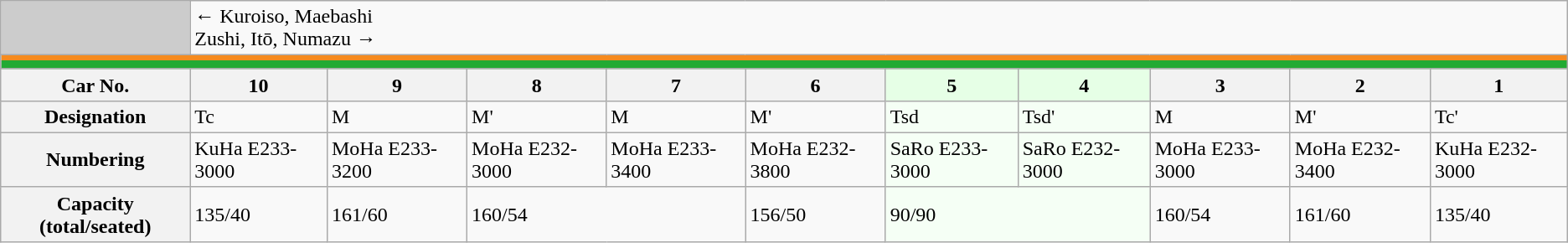<table class="wikitable">
<tr>
<td style="background-color:#ccc;"> </td>
<td colspan="10"><div>← Kuroiso, Maebashi</div><div>Zushi, Itō, Numazu →</div></td>
</tr>
<tr style="line-height: 3.3px; background-color: #F68B1E;">
<td colspan="11" style="padding:0; border:0;"> </td>
</tr>
<tr style="line-height: 6.7px; background-color: #22AA33;">
<td colspan="11" style="padding:0; border:0;"> </td>
</tr>
<tr>
<th>Car No.</th>
<th>10</th>
<th>9</th>
<th>8</th>
<th>7</th>
<th>6</th>
<th style="background: #E6FFE6">5</th>
<th style="background: #E6FFE6">4</th>
<th>3</th>
<th>2</th>
<th>1</th>
</tr>
<tr>
<th>Designation</th>
<td>Tc</td>
<td>M</td>
<td>M'</td>
<td>M</td>
<td>M'</td>
<td style="background: #F5FFF5">Tsd</td>
<td style="background: #F5FFF5">Tsd'</td>
<td>M</td>
<td>M'</td>
<td>Tc'</td>
</tr>
<tr>
<th>Numbering</th>
<td>KuHa E233-3000</td>
<td>MoHa E233-3200</td>
<td>MoHa E232-3000</td>
<td>MoHa E233-3400</td>
<td>MoHa E232-3800</td>
<td style="background: #F5FFF5">SaRo E233-3000</td>
<td style="background: #F5FFF5">SaRo E232-3000</td>
<td>MoHa E233-3000</td>
<td>MoHa E232-3400</td>
<td>KuHa E232-3000</td>
</tr>
<tr>
<th>Capacity (total/seated)</th>
<td>135/40</td>
<td>161/60</td>
<td colspan="2">160/54</td>
<td>156/50</td>
<td colspan="2" style="background: #F5FFF5">90/90</td>
<td>160/54</td>
<td>161/60</td>
<td>135/40</td>
</tr>
</table>
